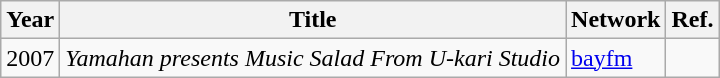<table class="wikitable">
<tr>
<th>Year</th>
<th>Title</th>
<th>Network</th>
<th>Ref.</th>
</tr>
<tr>
<td>2007</td>
<td><em>Yamahan presents Music Salad From U-kari Studio</em></td>
<td><a href='#'>bayfm</a></td>
<td></td>
</tr>
</table>
